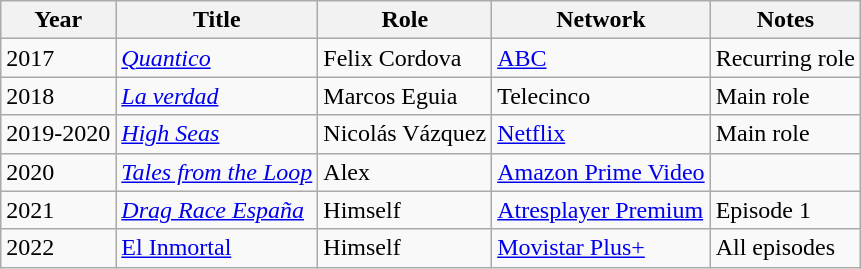<table class="wikitable sortable">
<tr>
<th>Year</th>
<th>Title</th>
<th>Role</th>
<th>Network</th>
<th class="unsortable">Notes</th>
</tr>
<tr>
<td>2017</td>
<td><em><a href='#'>Quantico</a></em></td>
<td>Felix Cordova</td>
<td><a href='#'>ABC</a></td>
<td>Recurring role</td>
</tr>
<tr>
<td>2018</td>
<td><em><a href='#'>La verdad</a></em></td>
<td>Marcos Eguia</td>
<td>Telecinco</td>
<td>Main role</td>
</tr>
<tr>
<td>2019-2020</td>
<td><em><a href='#'>High Seas</a></em></td>
<td>Nicolás Vázquez</td>
<td><a href='#'>Netflix</a></td>
<td>Main role</td>
</tr>
<tr>
<td>2020</td>
<td><em><a href='#'>Tales from the Loop</a></em></td>
<td>Alex</td>
<td><a href='#'>Amazon Prime Video</a></td>
<td></td>
</tr>
<tr>
<td>2021</td>
<td><em><a href='#'>Drag Race España</a></em></td>
<td>Himself</td>
<td><a href='#'>Atresplayer Premium</a></td>
<td>Episode 1</td>
</tr>
<tr>
<td>2022</td>
<td><a href='#'>El Inmortal</a></td>
<td>Himself</td>
<td><a href='#'>Movistar Plus+</a></td>
<td>All episodes</td>
</tr>
</table>
